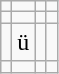<table class="wikitable" style="text-align: center;">
<tr>
<td> </td>
<td> </td>
<td> </td>
<td> </td>
</tr>
<tr>
<td></td>
<td></td>
<td></td>
<td></td>
</tr>
<tr>
<td> </td>
<td>ü</td>
<td> </td>
<td> </td>
</tr>
<tr>
<td></td>
<td></td>
<td></td>
<td></td>
</tr>
</table>
